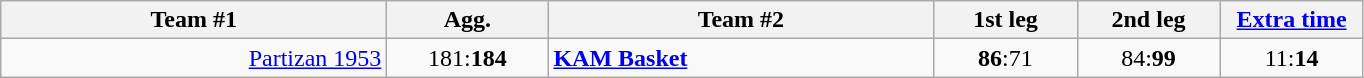<table class=wikitable style="text-align:center">
<tr>
<th width=250>Team #1</th>
<th width=100>Agg.</th>
<th width=250>Team #2</th>
<th width=88>1st leg</th>
<th width=88>2nd leg</th>
<th width=88><a href='#'>Extra time</a></th>
</tr>
<tr>
<td align=right> <a href='#'>Partizan 1953</a></td>
<td>181:<strong>184</strong></td>
<td align=left> <strong><a href='#'>KAM Basket</a></strong></td>
<td><strong>86</strong>:71</td>
<td>84:<strong>99</strong></td>
<td>11:<strong>14</strong></td>
</tr>
</table>
